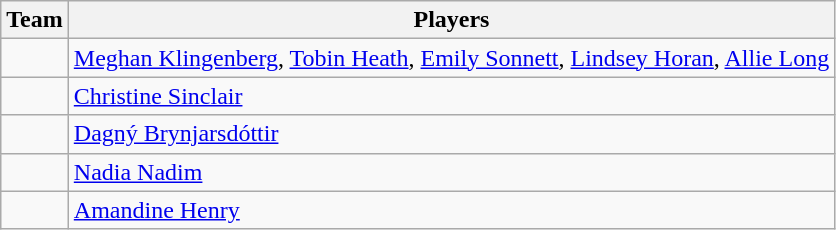<table class="wikitable sortable" style="text-align: left;">
<tr>
<th>Team</th>
<th>Players</th>
</tr>
<tr>
<td></td>
<td><a href='#'>Meghan Klingenberg</a>, <a href='#'>Tobin Heath</a>, <a href='#'>Emily Sonnett</a>, <a href='#'>Lindsey Horan</a>, <a href='#'>Allie Long</a></td>
</tr>
<tr>
<td></td>
<td><a href='#'>Christine Sinclair</a></td>
</tr>
<tr>
<td></td>
<td><a href='#'>Dagný Brynjarsdóttir</a></td>
</tr>
<tr>
<td></td>
<td><a href='#'>Nadia Nadim</a></td>
</tr>
<tr>
<td></td>
<td><a href='#'>Amandine Henry</a></td>
</tr>
</table>
